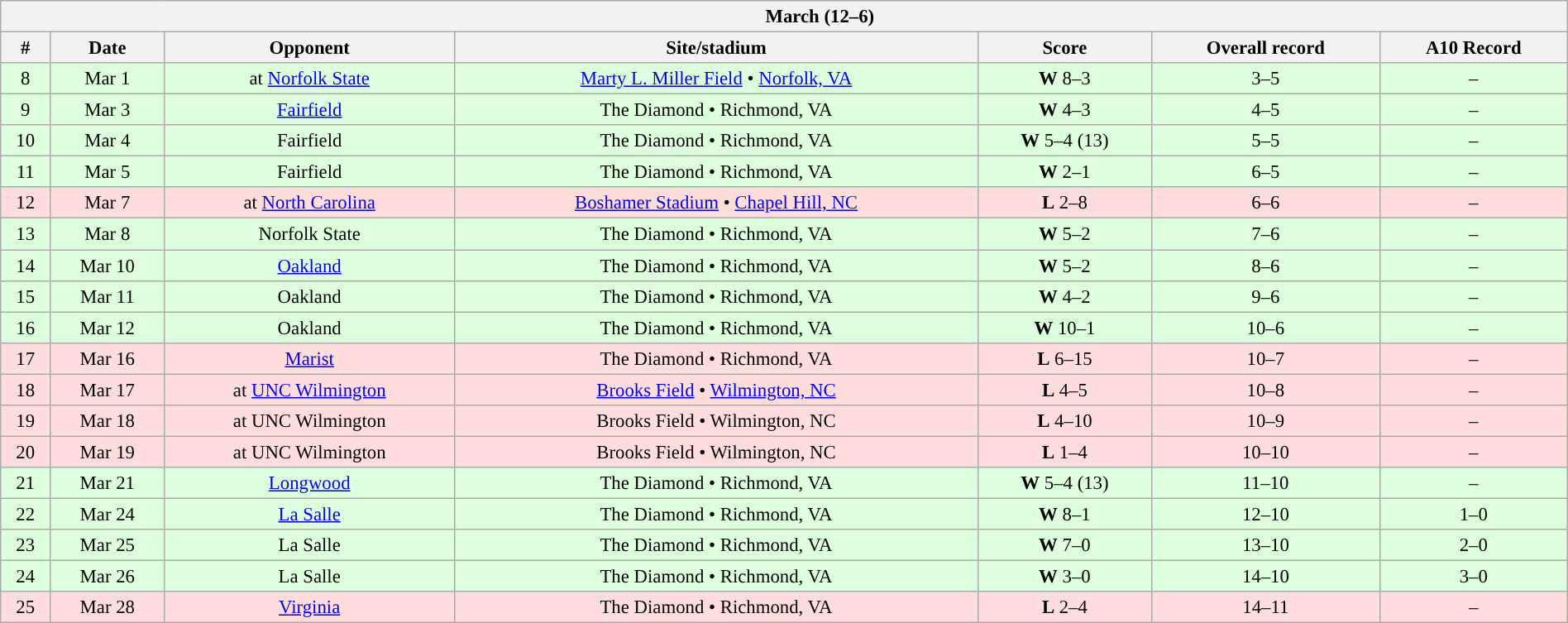<table class="wikitable collapsible collapsed" style="margin:auto; width:100%; text-align:center; font-size:95%">
<tr>
<th colspan=12 style="padding-left:4em;">March (12–6)</th>
</tr>
<tr>
<th>#</th>
<th>Date</th>
<th>Opponent</th>
<th>Site/stadium</th>
<th>Score</th>
<th>Overall record</th>
<th>A10 Record</th>
</tr>
<tr bgcolor="#ddffdd">
<td>8</td>
<td>Mar 1</td>
<td>at <a href='#'>Norfolk State</a></td>
<td><a href='#'>Marty L. Miller Field</a> • <a href='#'>Norfolk, VA</a></td>
<td><strong>W</strong> 8–3</td>
<td>3–5</td>
<td>– </td>
</tr>
<tr bgcolor="#ddffdd">
<td>9</td>
<td>Mar 3</td>
<td><a href='#'>Fairfield</a></td>
<td>The Diamond • Richmond, VA</td>
<td><strong>W</strong> 4–3</td>
<td>4–5</td>
<td>– </td>
</tr>
<tr bgcolor="#ddffdd">
<td>10</td>
<td>Mar 4</td>
<td>Fairfield</td>
<td>The Diamond • Richmond, VA</td>
<td><strong>W</strong> 5–4 (13)</td>
<td>5–5</td>
<td>– </td>
</tr>
<tr bgcolor="#ddffdd">
<td>11</td>
<td>Mar 5</td>
<td>Fairfield</td>
<td>The Diamond • Richmond, VA</td>
<td><strong>W</strong> 2–1</td>
<td>6–5</td>
<td>– </td>
</tr>
<tr bgcolor="#ffdddd">
<td>12</td>
<td>Mar 7</td>
<td>at <a href='#'>North Carolina</a></td>
<td><a href='#'>Boshamer Stadium</a> • <a href='#'>Chapel Hill, NC</a></td>
<td><strong>L</strong> 2–8</td>
<td>6–6</td>
<td>– </td>
</tr>
<tr bgcolor="#ddffdd">
<td>13</td>
<td>Mar 8</td>
<td>Norfolk State</td>
<td>The Diamond • Richmond, VA</td>
<td><strong>W</strong> 5–2</td>
<td>7–6</td>
<td>– </td>
</tr>
<tr bgcolor="#ddffdd">
<td>14</td>
<td>Mar 10</td>
<td><a href='#'>Oakland</a></td>
<td>The Diamond • Richmond, VA</td>
<td><strong>W</strong> 5–2</td>
<td>8–6</td>
<td>– </td>
</tr>
<tr bgcolor="#ddffdd">
<td>15</td>
<td>Mar 11</td>
<td>Oakland</td>
<td>The Diamond • Richmond, VA</td>
<td><strong>W</strong> 4–2</td>
<td>9–6</td>
<td>– </td>
</tr>
<tr bgcolor="#ddffdd">
<td>16</td>
<td>Mar 12</td>
<td>Oakland</td>
<td>The Diamond • Richmond, VA</td>
<td><strong>W</strong> 10–1</td>
<td>10–6</td>
<td>– </td>
</tr>
<tr bgcolor="#ffdddd">
<td>17</td>
<td>Mar 16</td>
<td><a href='#'>Marist</a></td>
<td>The Diamond • Richmond, VA</td>
<td><strong>L</strong> 6–15</td>
<td>10–7</td>
<td>– </td>
</tr>
<tr bgcolor="#ffdddd">
<td>18</td>
<td>Mar 17</td>
<td>at <a href='#'>UNC Wilmington</a></td>
<td><a href='#'>Brooks Field</a> • <a href='#'>Wilmington, NC</a></td>
<td><strong>L</strong> 4–5</td>
<td>10–8</td>
<td>– </td>
</tr>
<tr bgcolor="#ffdddd">
<td>19</td>
<td>Mar 18</td>
<td>at UNC Wilmington</td>
<td>Brooks Field • Wilmington, NC</td>
<td><strong>L</strong> 4–10</td>
<td>10–9</td>
<td>– </td>
</tr>
<tr bgcolor="#ffdddd">
<td>20</td>
<td>Mar 19</td>
<td>at UNC Wilmington</td>
<td>Brooks Field • Wilmington, NC</td>
<td><strong>L</strong> 1–4</td>
<td>10–10</td>
<td>– </td>
</tr>
<tr bgcolor="#ddffdd">
<td>21</td>
<td>Mar 21</td>
<td><a href='#'>Longwood</a></td>
<td>The Diamond • Richmond, VA</td>
<td><strong>W</strong> 5–4 (13)</td>
<td>11–10</td>
<td>– </td>
</tr>
<tr bgcolor="#ddffdd">
<td>22</td>
<td>Mar 24</td>
<td><a href='#'>La Salle</a></td>
<td>The Diamond • Richmond, VA</td>
<td><strong>W</strong> 8–1</td>
<td>12–10</td>
<td>1–0</td>
</tr>
<tr bgcolor="#ddffdd">
<td>23</td>
<td>Mar 25</td>
<td>La Salle</td>
<td>The Diamond • Richmond, VA</td>
<td><strong>W</strong> 7–0</td>
<td>13–10</td>
<td>2–0</td>
</tr>
<tr bgcolor="#ddffdd">
<td>24</td>
<td>Mar 26</td>
<td>La Salle</td>
<td>The Diamond • Richmond, VA</td>
<td><strong>W</strong> 3–0</td>
<td>14–10</td>
<td>3–0</td>
</tr>
<tr bgcolor="#ffdddd">
<td>25</td>
<td>Mar 28</td>
<td><a href='#'>Virginia</a></td>
<td>The Diamond • Richmond, VA</td>
<td><strong>L</strong> 2–4</td>
<td>14–11</td>
<td>– </td>
</tr>
</table>
